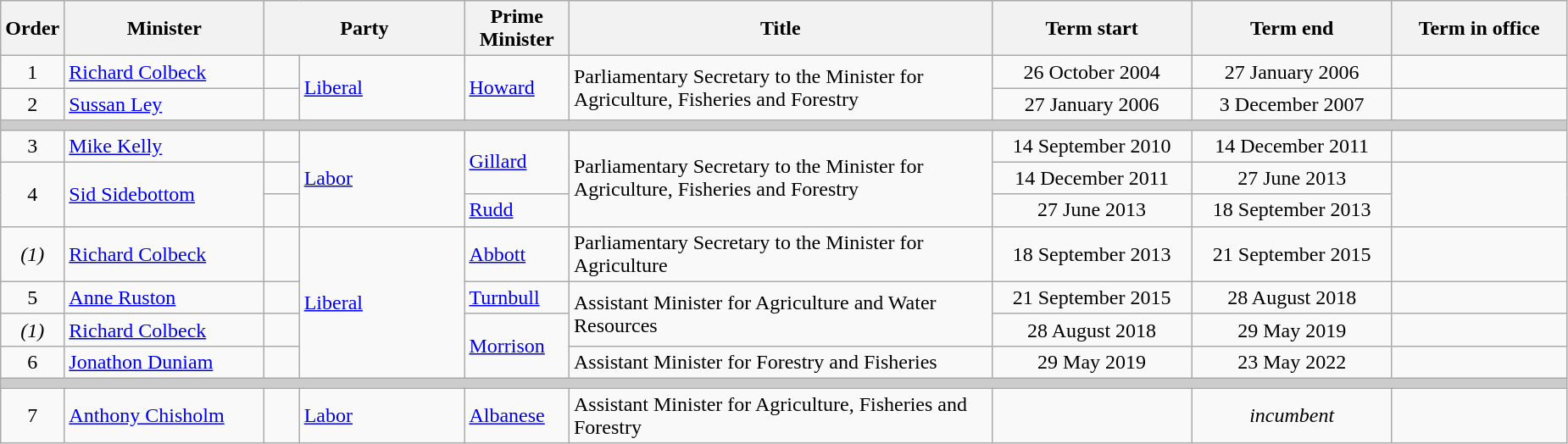<table class="wikitable">
<tr>
<th width=5>Order</th>
<th width=150>Minister</th>
<th width=150 colspan="2">Party</th>
<th width=75>Prime Minister</th>
<th width=325>Title</th>
<th width=150>Term start</th>
<th width=150>Term end</th>
<th width=130>Term in office</th>
</tr>
<tr>
<td align=center>1</td>
<td><a href='#'>Richard Colbeck</a></td>
<td> </td>
<td rowspan=2><a href='#'>Liberal</a></td>
<td rowspan=2><a href='#'>Howard</a></td>
<td rowspan=2>Parliamentary Secretary to the Minister for Agriculture, Fisheries and Forestry</td>
<td align=center>26 October 2004</td>
<td align=center>27 January 2006</td>
<td align=right></td>
</tr>
<tr>
<td align=center>2</td>
<td><a href='#'>Sussan Ley</a></td>
<td> </td>
<td align=center>27 January 2006</td>
<td align=center>3 December 2007</td>
<td align=right></td>
</tr>
<tr>
<th colspan=9 style="background: #cccccc;"></th>
</tr>
<tr>
<td align=center>3</td>
<td><a href='#'>Mike Kelly</a></td>
<td> </td>
<td rowspan=3><a href='#'>Labor</a></td>
<td rowspan=2><a href='#'>Gillard</a></td>
<td rowspan=3>Parliamentary Secretary to the Minister for Agriculture, Fisheries and Forestry</td>
<td align=center>14 September 2010</td>
<td align=center>14 December 2011</td>
<td align=right></td>
</tr>
<tr>
<td rowspan=2 align=center>4</td>
<td rowspan=2><a href='#'>Sid Sidebottom</a></td>
<td> </td>
<td align=center>14 December 2011</td>
<td align=center>27 June 2013</td>
<td rowspan=2 align=right></td>
</tr>
<tr>
<td> </td>
<td><a href='#'>Rudd</a></td>
<td align=center>27 June 2013</td>
<td align=center>18 September 2013</td>
</tr>
<tr>
<td align=center><em>(1)</em></td>
<td><a href='#'>Richard Colbeck</a></td>
<td> </td>
<td rowspan=4><a href='#'>Liberal</a></td>
<td><a href='#'>Abbott</a></td>
<td>Parliamentary Secretary to the Minister for Agriculture</td>
<td align=center>18 September 2013</td>
<td align=center>21 September 2015</td>
<td align=right></td>
</tr>
<tr>
<td align=center>5</td>
<td><a href='#'>Anne Ruston</a></td>
<td> </td>
<td><a href='#'>Turnbull</a></td>
<td rowspan=2>Assistant Minister for Agriculture and Water Resources</td>
<td align=center>21 September 2015</td>
<td align=center>28 August 2018</td>
<td align=right></td>
</tr>
<tr>
<td align=center><em>(1)</em></td>
<td><a href='#'>Richard Colbeck</a></td>
<td> </td>
<td rowspan=2><a href='#'>Morrison</a></td>
<td align=center>28 August 2018</td>
<td align=center>29 May 2019</td>
<td align=right></td>
</tr>
<tr>
<td align=center>6</td>
<td><a href='#'>Jonathon Duniam</a></td>
<td> </td>
<td>Assistant Minister for Forestry and Fisheries</td>
<td align=center>29 May 2019</td>
<td align=center>23 May 2022</td>
<td align=right></td>
</tr>
<tr>
<th colspan=9 style="background: #cccccc;"></th>
</tr>
<tr>
<td align=center>7</td>
<td><a href='#'>Anthony Chisholm</a></td>
<td> </td>
<td rowspan=1><a href='#'>Labor</a></td>
<td rowspan=1><a href='#'>Albanese</a></td>
<td>Assistant Minister for Agriculture, Fisheries and Forestry</td>
<td align=center></td>
<td align=center><em>incumbent</em></td>
<td align=right></td>
</tr>
</table>
